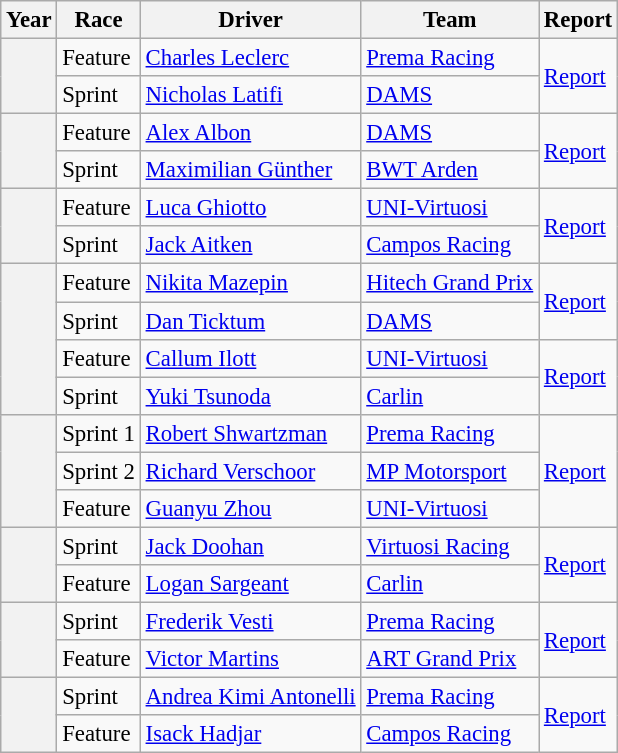<table class="wikitable" style="font-size:95%;">
<tr>
<th>Year</th>
<th>Race</th>
<th>Driver</th>
<th>Team</th>
<th>Report</th>
</tr>
<tr>
<th rowspan=2></th>
<td>Feature</td>
<td> <a href='#'>Charles Leclerc</a></td>
<td><a href='#'>Prema Racing</a></td>
<td rowspan=2><a href='#'>Report</a></td>
</tr>
<tr>
<td>Sprint</td>
<td> <a href='#'>Nicholas Latifi</a></td>
<td><a href='#'>DAMS</a></td>
</tr>
<tr>
<th rowspan=2></th>
<td>Feature</td>
<td> <a href='#'>Alex Albon</a></td>
<td><a href='#'>DAMS</a></td>
<td rowspan=2><a href='#'>Report</a></td>
</tr>
<tr>
<td>Sprint</td>
<td> <a href='#'>Maximilian Günther</a></td>
<td><a href='#'>BWT Arden</a></td>
</tr>
<tr>
<th rowspan=2></th>
<td>Feature</td>
<td> <a href='#'>Luca Ghiotto</a></td>
<td><a href='#'>UNI-Virtuosi</a></td>
<td rowspan=2><a href='#'>Report</a></td>
</tr>
<tr>
<td>Sprint</td>
<td> <a href='#'>Jack Aitken</a></td>
<td><a href='#'>Campos Racing</a></td>
</tr>
<tr>
<th rowspan=4></th>
<td>Feature</td>
<td> <a href='#'>Nikita Mazepin</a></td>
<td><a href='#'>Hitech Grand Prix</a></td>
<td rowspan=2><a href='#'>Report</a></td>
</tr>
<tr>
<td>Sprint</td>
<td> <a href='#'>Dan Ticktum</a></td>
<td><a href='#'>DAMS</a></td>
</tr>
<tr>
<td>Feature</td>
<td> <a href='#'>Callum Ilott</a></td>
<td><a href='#'>UNI-Virtuosi</a></td>
<td rowspan=2><a href='#'>Report</a></td>
</tr>
<tr>
<td>Sprint</td>
<td> <a href='#'>Yuki Tsunoda</a></td>
<td><a href='#'>Carlin</a></td>
</tr>
<tr>
<th rowspan=3></th>
<td>Sprint 1</td>
<td> <a href='#'>Robert Shwartzman</a></td>
<td><a href='#'>Prema Racing</a></td>
<td rowspan=3><a href='#'>Report</a></td>
</tr>
<tr>
<td>Sprint 2</td>
<td> <a href='#'>Richard Verschoor</a></td>
<td><a href='#'>MP Motorsport</a></td>
</tr>
<tr>
<td>Feature</td>
<td> <a href='#'>Guanyu Zhou</a></td>
<td><a href='#'>UNI-Virtuosi</a></td>
</tr>
<tr>
<th rowspan=2></th>
<td>Sprint</td>
<td> <a href='#'>Jack Doohan</a></td>
<td><a href='#'>Virtuosi Racing</a></td>
<td rowspan=2><a href='#'>Report</a></td>
</tr>
<tr>
<td>Feature</td>
<td> <a href='#'>Logan Sargeant</a></td>
<td><a href='#'>Carlin</a></td>
</tr>
<tr>
<th rowspan=2></th>
<td>Sprint</td>
<td> <a href='#'>Frederik Vesti</a></td>
<td><a href='#'>Prema Racing</a></td>
<td rowspan=2><a href='#'>Report</a></td>
</tr>
<tr>
<td>Feature</td>
<td> <a href='#'>Victor Martins</a></td>
<td><a href='#'>ART Grand Prix</a></td>
</tr>
<tr>
<th rowspan=2></th>
<td>Sprint</td>
<td> <a href='#'>Andrea Kimi Antonelli</a></td>
<td><a href='#'>Prema Racing</a></td>
<td rowspan=2><a href='#'>Report</a></td>
</tr>
<tr>
<td>Feature</td>
<td> <a href='#'>Isack Hadjar</a></td>
<td><a href='#'>Campos Racing</a></td>
</tr>
</table>
